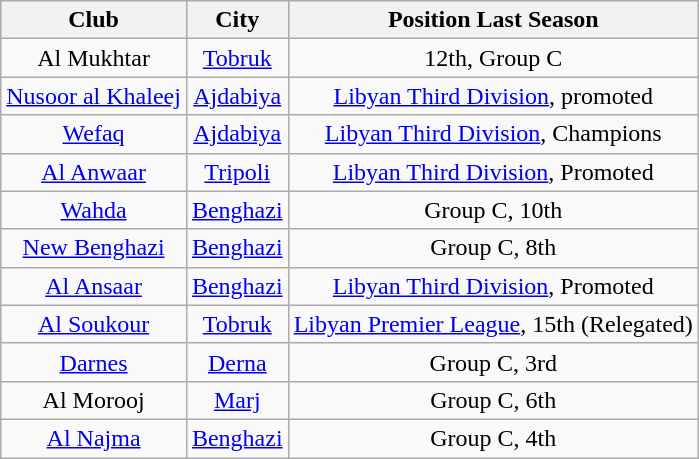<table class="wikitable" style="text-align: center;">
<tr>
<th>Club</th>
<th>City</th>
<th>Position Last Season</th>
</tr>
<tr>
<td>Al Mukhtar</td>
<td><a href='#'>Tobruk</a></td>
<td>12th, Group C</td>
</tr>
<tr>
<td><a href='#'>Nusoor al Khaleej</a></td>
<td><a href='#'>Ajdabiya</a></td>
<td><a href='#'>Libyan Third Division</a>, promoted</td>
</tr>
<tr>
<td><a href='#'>Wefaq</a></td>
<td><a href='#'>Ajdabiya</a></td>
<td><a href='#'>Libyan Third Division</a>, Champions</td>
</tr>
<tr>
<td><a href='#'>Al Anwaar</a></td>
<td><a href='#'>Tripoli</a></td>
<td><a href='#'>Libyan Third Division</a>, Promoted</td>
</tr>
<tr>
<td><a href='#'>Wahda</a></td>
<td><a href='#'>Benghazi</a></td>
<td>Group C, 10th</td>
</tr>
<tr>
<td><a href='#'>New Benghazi</a></td>
<td><a href='#'>Benghazi</a></td>
<td>Group C, 8th</td>
</tr>
<tr>
<td><a href='#'>Al Ansaar</a></td>
<td><a href='#'>Benghazi</a></td>
<td><a href='#'>Libyan Third Division</a>, Promoted</td>
</tr>
<tr>
<td><a href='#'>Al Soukour</a></td>
<td><a href='#'>Tobruk</a></td>
<td><a href='#'>Libyan Premier League</a>, 15th (Relegated)</td>
</tr>
<tr>
<td><a href='#'>Darnes</a></td>
<td><a href='#'>Derna</a></td>
<td>Group C, 3rd</td>
</tr>
<tr>
<td>Al Morooj</td>
<td><a href='#'>Marj</a></td>
<td>Group C, 6th</td>
</tr>
<tr>
<td><a href='#'>Al Najma</a></td>
<td><a href='#'>Benghazi</a></td>
<td>Group C, 4th</td>
</tr>
</table>
